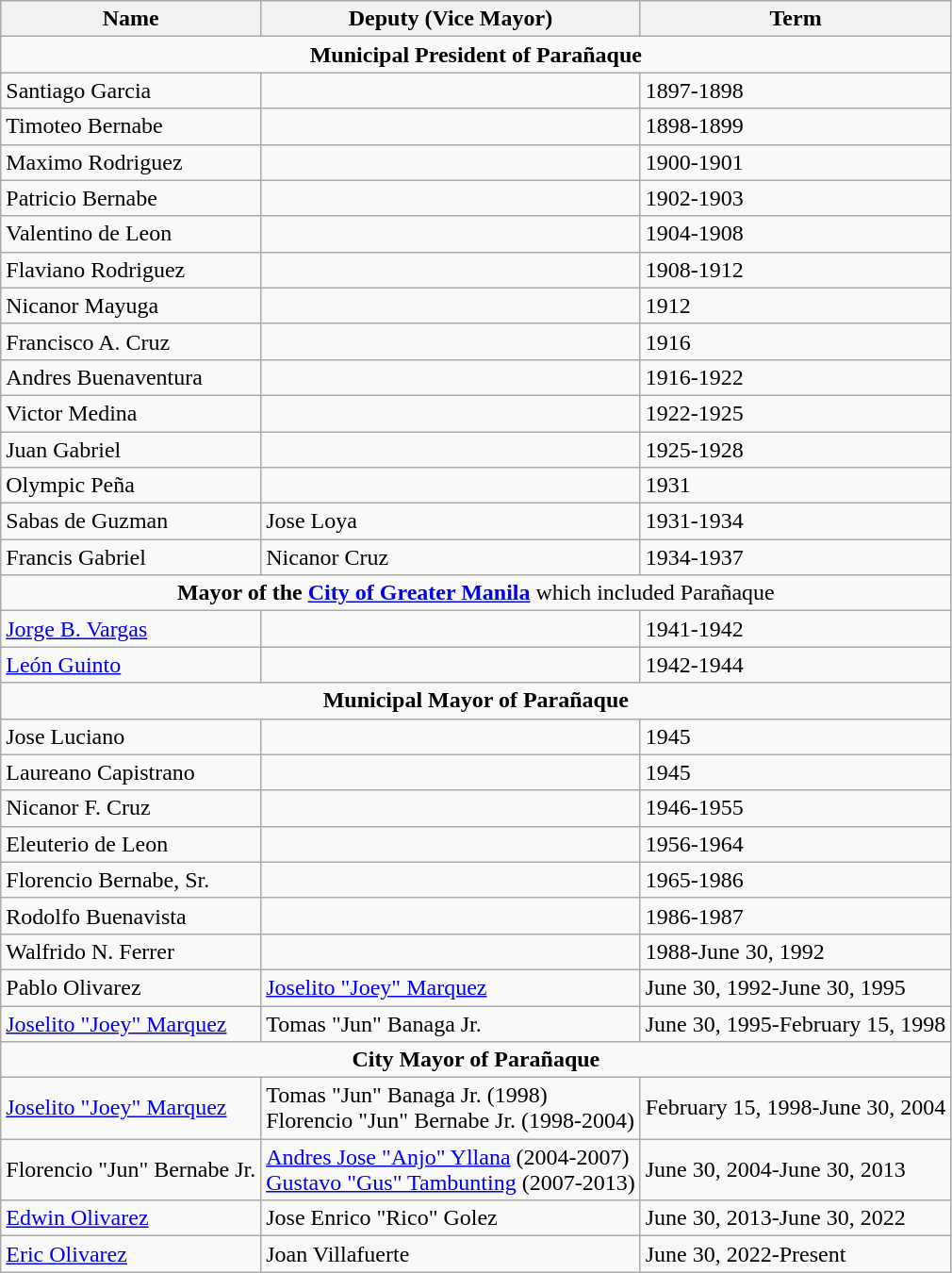<table class=wikitable>
<tr>
<th>Name</th>
<th>Deputy (Vice Mayor)</th>
<th>Term</th>
</tr>
<tr>
<td colspan="3" align="center"><strong>Municipal President of Parañaque</strong></td>
</tr>
<tr>
<td>Santiago Garcia</td>
<td></td>
<td>1897-1898</td>
</tr>
<tr>
<td>Timoteo Bernabe</td>
<td></td>
<td>1898-1899</td>
</tr>
<tr>
<td>Maximo Rodriguez</td>
<td></td>
<td>1900-1901</td>
</tr>
<tr>
<td>Patricio Bernabe</td>
<td></td>
<td>1902-1903</td>
</tr>
<tr>
<td>Valentino de Leon</td>
<td></td>
<td>1904-1908</td>
</tr>
<tr>
<td>Flaviano Rodriguez</td>
<td></td>
<td>1908-1912</td>
</tr>
<tr>
<td>Nicanor Mayuga</td>
<td></td>
<td>1912</td>
</tr>
<tr>
<td>Francisco A. Cruz</td>
<td></td>
<td>1916</td>
</tr>
<tr>
<td>Andres Buenaventura</td>
<td></td>
<td>1916-1922</td>
</tr>
<tr>
<td>Victor Medina</td>
<td></td>
<td>1922-1925</td>
</tr>
<tr>
<td>Juan Gabriel</td>
<td></td>
<td>1925-1928</td>
</tr>
<tr>
<td>Olympic Peña</td>
<td></td>
<td>1931</td>
</tr>
<tr>
<td>Sabas de Guzman</td>
<td>Jose Loya</td>
<td>1931-1934</td>
</tr>
<tr>
<td>Francis Gabriel</td>
<td>Nicanor Cruz</td>
<td>1934-1937</td>
</tr>
<tr>
<td colspan="3" align="center"><strong>Mayor of the <a href='#'>City of Greater Manila</a></strong> which included Parañaque</td>
</tr>
<tr>
<td><a href='#'>Jorge B. Vargas</a></td>
<td></td>
<td>1941-1942</td>
</tr>
<tr>
<td><a href='#'>León Guinto</a></td>
<td></td>
<td>1942-1944</td>
</tr>
<tr>
<td colspan="3" align="center"><strong>Municipal Mayor of Parañaque</strong></td>
</tr>
<tr>
<td>Jose Luciano</td>
<td></td>
<td>1945</td>
</tr>
<tr>
<td>Laureano Capistrano</td>
<td></td>
<td>1945</td>
</tr>
<tr>
<td>Nicanor F. Cruz</td>
<td></td>
<td>1946-1955</td>
</tr>
<tr>
<td>Eleuterio de Leon</td>
<td></td>
<td>1956-1964</td>
</tr>
<tr>
<td>Florencio Bernabe, Sr.</td>
<td></td>
<td>1965-1986</td>
</tr>
<tr>
<td>Rodolfo Buenavista</td>
<td></td>
<td>1986-1987 </td>
</tr>
<tr>
<td>Walfrido N. Ferrer</td>
<td></td>
<td>1988-June 30, 1992</td>
</tr>
<tr>
<td>Pablo Olivarez</td>
<td><a href='#'>Joselito "Joey" Marquez</a></td>
<td>June 30, 1992-June 30, 1995</td>
</tr>
<tr>
<td><a href='#'>Joselito "Joey" Marquez</a></td>
<td>Tomas "Jun" Banaga Jr.</td>
<td>June 30, 1995-February 15, 1998</td>
</tr>
<tr>
<td colspan="3" align="center"><strong>City Mayor of Parañaque</strong></td>
</tr>
<tr>
<td><a href='#'>Joselito "Joey" Marquez</a></td>
<td>Tomas "Jun" Banaga Jr. (1998)<br>Florencio "Jun" Bernabe Jr. (1998-2004)</td>
<td>February 15, 1998-June 30, 2004</td>
</tr>
<tr>
<td>Florencio "Jun" Bernabe Jr.</td>
<td><a href='#'>Andres Jose "Anjo" Yllana</a> (2004-2007)<br><a href='#'>Gustavo "Gus" Tambunting</a> (2007-2013)</td>
<td>June 30, 2004-June 30, 2013</td>
</tr>
<tr>
<td><a href='#'>Edwin Olivarez</a></td>
<td>Jose Enrico "Rico" Golez</td>
<td>June 30, 2013-June 30, 2022</td>
</tr>
<tr>
<td><a href='#'>Eric Olivarez</a></td>
<td>Joan Villafuerte</td>
<td>June 30, 2022-Present</td>
</tr>
</table>
